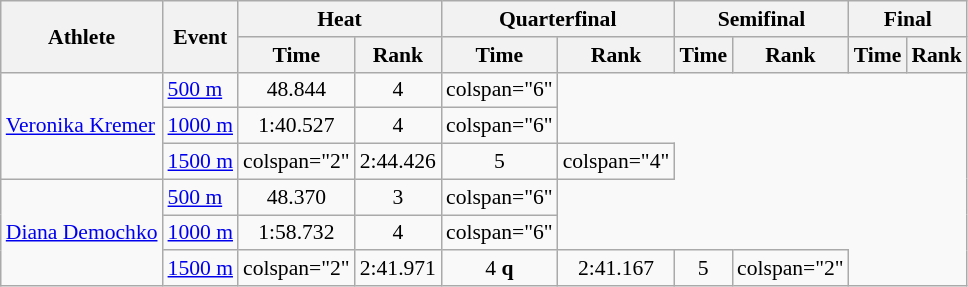<table class=wikitable style=font-size:90%;text-align:center>
<tr>
<th rowspan="2">Athlete</th>
<th rowspan="2">Event</th>
<th colspan="2">Heat</th>
<th colspan="2">Quarterfinal</th>
<th colspan="2">Semifinal</th>
<th colspan="2">Final</th>
</tr>
<tr>
<th>Time</th>
<th>Rank</th>
<th>Time</th>
<th>Rank</th>
<th>Time</th>
<th>Rank</th>
<th>Time</th>
<th>Rank</th>
</tr>
<tr>
<td align=left rowspan=3><a href='#'>Veronika Kremer</a></td>
<td align=left><a href='#'>500 m</a></td>
<td>48.844</td>
<td>4</td>
<td>colspan="6" </td>
</tr>
<tr>
<td align=left><a href='#'>1000 m</a></td>
<td>1:40.527</td>
<td>4</td>
<td>colspan="6" </td>
</tr>
<tr>
<td align=left><a href='#'>1500 m</a></td>
<td>colspan="2" </td>
<td>2:44.426</td>
<td>5</td>
<td>colspan="4" </td>
</tr>
<tr>
<td align=left rowspan=3><a href='#'>Diana Demochko</a></td>
<td align=left><a href='#'>500 m</a></td>
<td>48.370</td>
<td>3</td>
<td>colspan="6" </td>
</tr>
<tr>
<td align=left><a href='#'>1000 m</a></td>
<td>1:58.732</td>
<td>4</td>
<td>colspan="6" </td>
</tr>
<tr>
<td align=left><a href='#'>1500 m</a></td>
<td>colspan="2" </td>
<td>2:41.971</td>
<td>4 <strong>q</strong></td>
<td>2:41.167</td>
<td>5</td>
<td>colspan="2" </td>
</tr>
</table>
